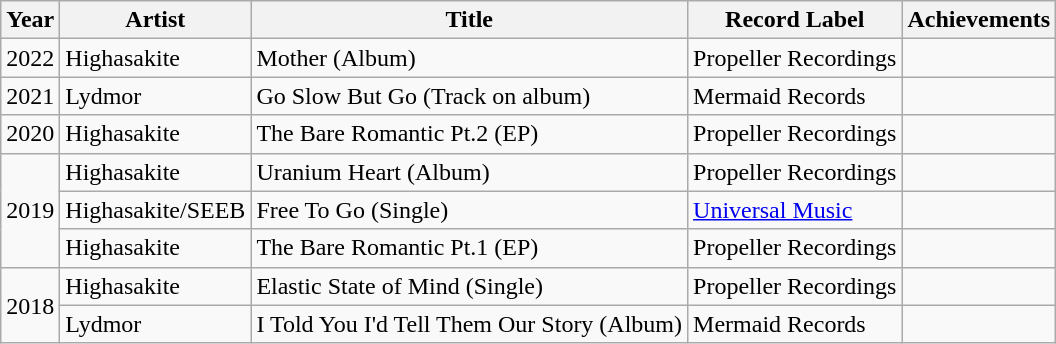<table class="wikitable">
<tr>
<th>Year</th>
<th>Artist</th>
<th>Title</th>
<th>Record Label</th>
<th>Achievements</th>
</tr>
<tr>
<td>2022</td>
<td>Highasakite</td>
<td>Mother (Album)</td>
<td>Propeller Recordings</td>
<td></td>
</tr>
<tr>
<td>2021</td>
<td>Lydmor</td>
<td>Go Slow But Go (Track on album)</td>
<td>Mermaid Records</td>
<td></td>
</tr>
<tr>
<td>2020</td>
<td>Highasakite</td>
<td>The Bare Romantic Pt.2 (EP)</td>
<td>Propeller Recordings</td>
<td></td>
</tr>
<tr>
<td rowspan="3">2019</td>
<td>Highasakite</td>
<td>Uranium Heart (Album)</td>
<td>Propeller Recordings</td>
<td></td>
</tr>
<tr>
<td>Highasakite/SEEB</td>
<td>Free To Go (Single)</td>
<td><a href='#'>Universal Music</a></td>
<td></td>
</tr>
<tr>
<td>Highasakite</td>
<td>The Bare Romantic Pt.1 (EP)</td>
<td>Propeller Recordings</td>
<td></td>
</tr>
<tr>
<td rowspan="2">2018</td>
<td>Highasakite</td>
<td>Elastic State of Mind (Single)</td>
<td>Propeller Recordings</td>
<td></td>
</tr>
<tr>
<td>Lydmor</td>
<td>I Told You I'd Tell Them Our Story (Album)</td>
<td>Mermaid Records</td>
<td></td>
</tr>
</table>
